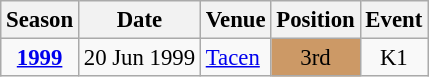<table class="wikitable" style="text-align:center; font-size:95%;">
<tr>
<th>Season</th>
<th>Date</th>
<th>Venue</th>
<th>Position</th>
<th>Event</th>
</tr>
<tr>
<td><strong><a href='#'>1999</a></strong></td>
<td align=right>20 Jun 1999</td>
<td align=left><a href='#'>Tacen</a></td>
<td bgcolor=cc9966>3rd</td>
<td>K1</td>
</tr>
</table>
